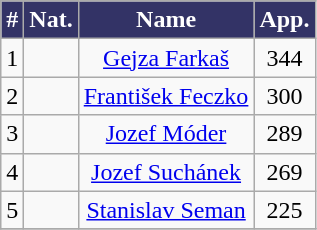<table class="wikitable" style="text-align:center;">
<tr>
<th style="color:white; background:#333366;">#</th>
<th style="color:white; background:#333366;">Nat.</th>
<th style="color:white; background:#333366;">Name</th>
<th style="color:white; background:#333366;">App.</th>
</tr>
<tr>
<td>1</td>
<td></td>
<td><a href='#'>Gejza Farkaš</a></td>
<td>344</td>
</tr>
<tr>
<td>2</td>
<td></td>
<td><a href='#'>František Feczko</a></td>
<td>300</td>
</tr>
<tr>
<td>3</td>
<td></td>
<td><a href='#'>Jozef Móder</a></td>
<td>289</td>
</tr>
<tr>
<td>4</td>
<td></td>
<td><a href='#'>Jozef Suchánek</a></td>
<td>269</td>
</tr>
<tr>
<td>5</td>
<td></td>
<td><a href='#'>Stanislav Seman</a></td>
<td>225</td>
</tr>
<tr>
</tr>
</table>
